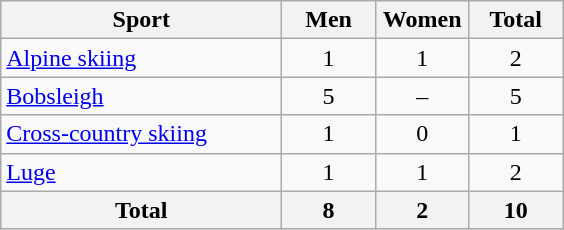<table class="wikitable sortable" style="text-align:center;">
<tr>
<th width=180>Sport</th>
<th width=55>Men</th>
<th width=55>Women</th>
<th width=55>Total</th>
</tr>
<tr>
<td align=left><a href='#'>Alpine skiing</a></td>
<td>1</td>
<td>1</td>
<td>2</td>
</tr>
<tr>
<td align=left><a href='#'>Bobsleigh</a></td>
<td>5</td>
<td>–</td>
<td>5</td>
</tr>
<tr>
<td align=left><a href='#'>Cross-country skiing</a></td>
<td>1</td>
<td>0</td>
<td>1</td>
</tr>
<tr>
<td align=left><a href='#'>Luge</a></td>
<td>1</td>
<td>1</td>
<td>2</td>
</tr>
<tr>
<th>Total</th>
<th>8</th>
<th>2</th>
<th>10</th>
</tr>
</table>
